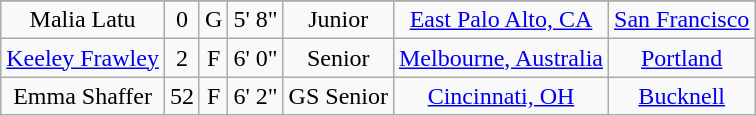<table class="wikitable sortable" style="text-align: center">
<tr align=center>
</tr>
<tr>
<td>Malia Latu</td>
<td>0</td>
<td>G</td>
<td>5' 8"</td>
<td>Junior</td>
<td><a href='#'>East Palo Alto, CA</a></td>
<td><a href='#'>San Francisco</a></td>
</tr>
<tr>
<td><a href='#'>Keeley Frawley</a></td>
<td>2</td>
<td>F</td>
<td>6' 0"</td>
<td>Senior</td>
<td><a href='#'>Melbourne, Australia</a></td>
<td><a href='#'>Portland</a></td>
</tr>
<tr>
<td>Emma Shaffer</td>
<td>52</td>
<td>F</td>
<td>6' 2"</td>
<td>GS Senior</td>
<td><a href='#'>Cincinnati, OH</a></td>
<td><a href='#'>Bucknell</a></td>
</tr>
</table>
